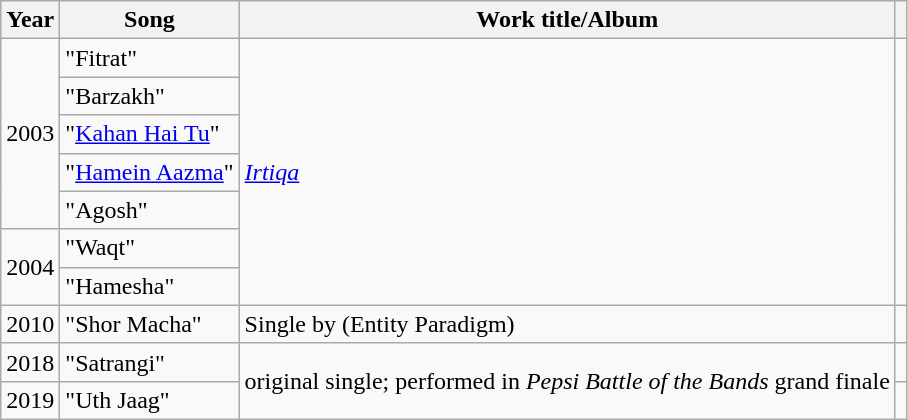<table class="wikitable">
<tr>
<th>Year</th>
<th>Song</th>
<th>Work title/Album</th>
<th></th>
</tr>
<tr>
<td rowspan="5">2003</td>
<td>"Fitrat"</td>
<td rowspan="7"><em><a href='#'>Irtiqa</a></em></td>
<td rowspan="7"><br></td>
</tr>
<tr>
<td>"Barzakh"</td>
</tr>
<tr>
<td>"<a href='#'>Kahan Hai Tu</a>"</td>
</tr>
<tr>
<td>"<a href='#'>Hamein Aazma</a>"</td>
</tr>
<tr>
<td>"Agosh"</td>
</tr>
<tr>
<td rowspan="2">2004</td>
<td>"Waqt"</td>
</tr>
<tr>
<td>"Hamesha"</td>
</tr>
<tr>
<td>2010</td>
<td>"Shor Macha"</td>
<td>Single by (Entity Paradigm)</td>
<td></td>
</tr>
<tr>
<td>2018</td>
<td>"Satrangi"</td>
<td rowspan="2">original single; performed in <em>Pepsi Battle of the Bands</em> grand finale</td>
<td></td>
</tr>
<tr>
<td>2019</td>
<td>"Uth Jaag"</td>
<td></td>
</tr>
</table>
